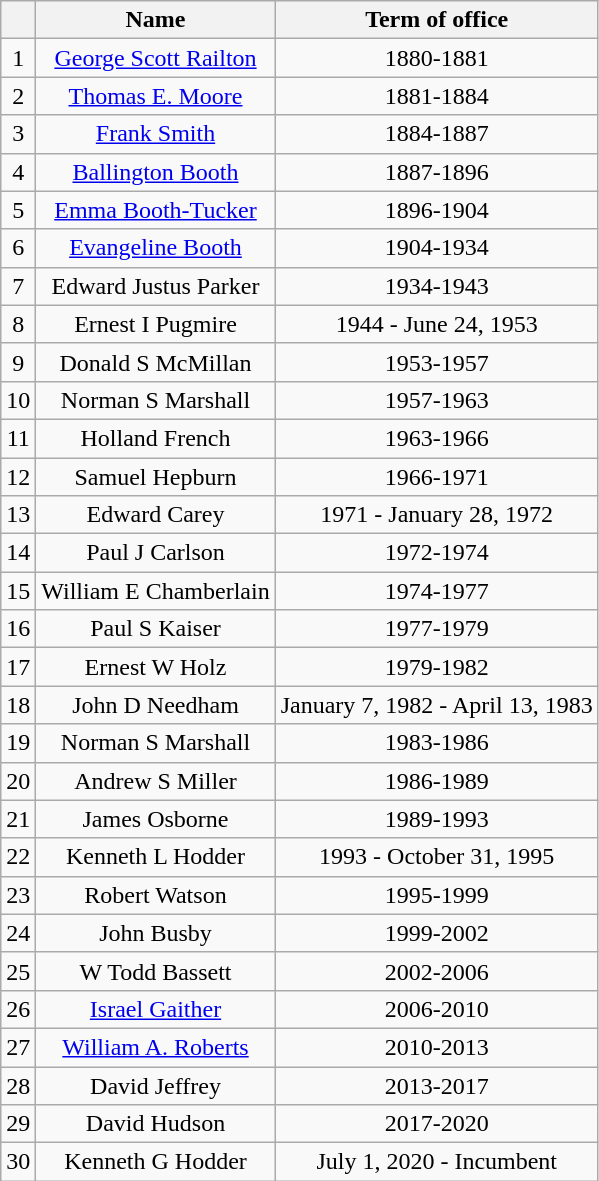<table class="wikitable" style="text-align:center">
<tr>
<th></th>
<th>Name</th>
<th>Term of office</th>
</tr>
<tr>
<td>1</td>
<td><a href='#'>George Scott Railton</a></td>
<td>1880-1881</td>
</tr>
<tr>
<td>2</td>
<td><a href='#'>Thomas E. Moore</a></td>
<td>1881-1884</td>
</tr>
<tr>
<td>3</td>
<td><a href='#'>Frank Smith</a></td>
<td>1884-1887</td>
</tr>
<tr>
<td>4</td>
<td><a href='#'>Ballington Booth</a></td>
<td>1887-1896</td>
</tr>
<tr>
<td>5</td>
<td><a href='#'>Emma Booth-Tucker</a></td>
<td>1896-1904</td>
</tr>
<tr>
<td>6</td>
<td><a href='#'>Evangeline Booth</a></td>
<td>1904-1934</td>
</tr>
<tr>
<td>7</td>
<td>Edward Justus Parker</td>
<td>1934-1943</td>
</tr>
<tr>
<td>8</td>
<td>Ernest I Pugmire</td>
<td>1944 - June 24, 1953</td>
</tr>
<tr>
<td>9</td>
<td>Donald S McMillan</td>
<td>1953-1957</td>
</tr>
<tr>
<td>10</td>
<td>Norman S Marshall</td>
<td>1957-1963</td>
</tr>
<tr>
<td>11</td>
<td>Holland French</td>
<td>1963-1966</td>
</tr>
<tr>
<td>12</td>
<td>Samuel Hepburn</td>
<td>1966-1971</td>
</tr>
<tr>
<td>13</td>
<td>Edward Carey</td>
<td>1971 - January 28, 1972</td>
</tr>
<tr>
<td>14</td>
<td>Paul J Carlson</td>
<td>1972-1974</td>
</tr>
<tr>
<td>15</td>
<td>William E Chamberlain</td>
<td>1974-1977</td>
</tr>
<tr>
<td>16</td>
<td>Paul S Kaiser</td>
<td>1977-1979</td>
</tr>
<tr>
<td>17</td>
<td>Ernest W Holz</td>
<td>1979-1982</td>
</tr>
<tr>
<td>18</td>
<td>John D Needham</td>
<td>January 7, 1982 - April 13, 1983</td>
</tr>
<tr>
<td>19</td>
<td>Norman S Marshall</td>
<td>1983-1986</td>
</tr>
<tr>
<td>20</td>
<td>Andrew S Miller</td>
<td>1986-1989</td>
</tr>
<tr>
<td>21</td>
<td>James Osborne</td>
<td>1989-1993</td>
</tr>
<tr>
<td>22</td>
<td>Kenneth L Hodder</td>
<td>1993 - October 31, 1995</td>
</tr>
<tr>
<td>23</td>
<td>Robert Watson</td>
<td>1995-1999</td>
</tr>
<tr>
<td>24</td>
<td>John Busby</td>
<td>1999-2002</td>
</tr>
<tr>
<td>25</td>
<td>W Todd Bassett</td>
<td>2002-2006</td>
</tr>
<tr>
<td>26</td>
<td><a href='#'>Israel Gaither</a></td>
<td>2006-2010</td>
</tr>
<tr>
<td>27</td>
<td><a href='#'>William A. Roberts</a></td>
<td>2010-2013</td>
</tr>
<tr>
<td>28</td>
<td>David Jeffrey</td>
<td>2013-2017</td>
</tr>
<tr>
<td>29</td>
<td>David Hudson</td>
<td>2017-2020</td>
</tr>
<tr>
<td>30</td>
<td>Kenneth G Hodder</td>
<td>July 1, 2020 - Incumbent</td>
</tr>
</table>
